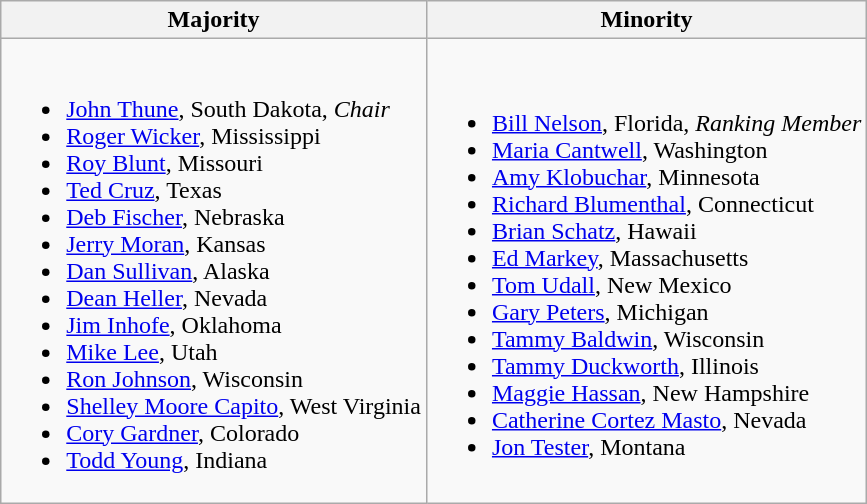<table class=wikitable>
<tr>
<th>Majority</th>
<th>Minority</th>
</tr>
<tr>
<td><br><ul><li><a href='#'>John Thune</a>, South Dakota, <em>Chair</em></li><li><a href='#'>Roger Wicker</a>, Mississippi</li><li><a href='#'>Roy Blunt</a>, Missouri</li><li><a href='#'>Ted Cruz</a>, Texas</li><li><a href='#'>Deb Fischer</a>, Nebraska</li><li><a href='#'>Jerry Moran</a>, Kansas</li><li><a href='#'>Dan Sullivan</a>, Alaska</li><li><a href='#'>Dean Heller</a>, Nevada</li><li><a href='#'>Jim Inhofe</a>, Oklahoma</li><li><a href='#'>Mike Lee</a>, Utah</li><li><a href='#'>Ron Johnson</a>, Wisconsin</li><li><a href='#'>Shelley Moore Capito</a>, West Virginia</li><li><a href='#'>Cory Gardner</a>, Colorado</li><li><a href='#'>Todd Young</a>, Indiana</li></ul></td>
<td><br><ul><li><a href='#'>Bill Nelson</a>, Florida, <em>Ranking Member</em></li><li><a href='#'>Maria Cantwell</a>, Washington</li><li><a href='#'>Amy Klobuchar</a>, Minnesota</li><li><a href='#'>Richard Blumenthal</a>, Connecticut</li><li><a href='#'>Brian Schatz</a>, Hawaii</li><li><a href='#'>Ed Markey</a>, Massachusetts</li><li><a href='#'>Tom Udall</a>, New Mexico</li><li><a href='#'>Gary Peters</a>, Michigan</li><li><a href='#'>Tammy Baldwin</a>, Wisconsin</li><li><a href='#'>Tammy Duckworth</a>, Illinois</li><li><a href='#'>Maggie Hassan</a>, New Hampshire</li><li><a href='#'>Catherine Cortez Masto</a>, Nevada</li><li><a href='#'>Jon Tester</a>, Montana</li></ul></td>
</tr>
</table>
